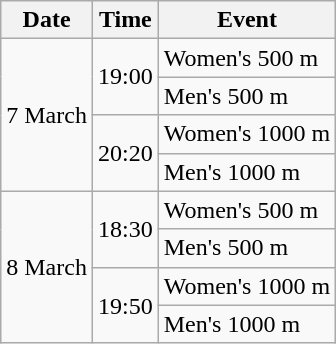<table class="wikitable" border="1">
<tr>
<th>Date</th>
<th>Time</th>
<th>Event</th>
</tr>
<tr>
<td rowspan=4>7 March</td>
<td rowspan=2>19:00</td>
<td>Women's 500 m</td>
</tr>
<tr>
<td>Men's 500 m</td>
</tr>
<tr>
<td rowspan=2>20:20</td>
<td>Women's 1000 m</td>
</tr>
<tr>
<td>Men's 1000 m</td>
</tr>
<tr>
<td rowspan=4>8 March</td>
<td rowspan=2>18:30</td>
<td>Women's 500 m</td>
</tr>
<tr>
<td>Men's 500 m</td>
</tr>
<tr>
<td rowspan=2>19:50</td>
<td>Women's 1000 m</td>
</tr>
<tr>
<td>Men's 1000 m</td>
</tr>
</table>
